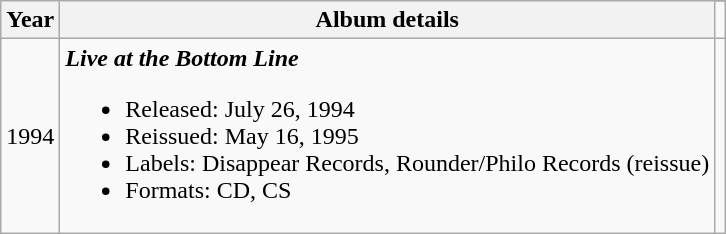<table class="wikitable">
<tr>
<th rowspan="2">Year</th>
<th rowspan="2">Album details</th>
</tr>
<tr>
<td></td>
</tr>
<tr>
<td>1994</td>
<td align="left"><strong><em>Live at the Bottom Line</em></strong><br><ul><li>Released: July 26, 1994</li><li>Reissued: May 16, 1995</li><li>Labels: Disappear Records, Rounder/Philo Records (reissue)</li><li>Formats: CD, CS</li></ul></td>
</tr>
</table>
